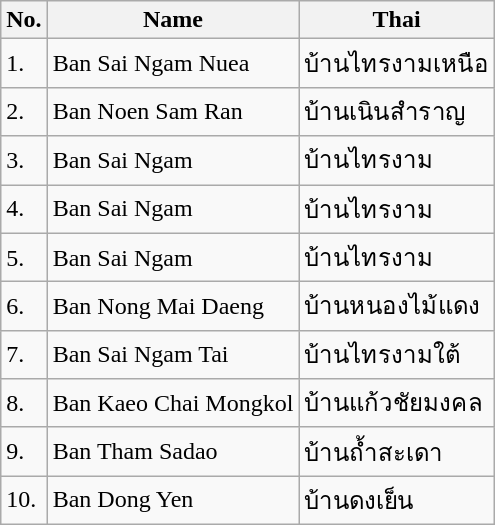<table class="wikitable sortable">
<tr>
<th>No.</th>
<th>Name</th>
<th>Thai</th>
</tr>
<tr>
<td>1.</td>
<td>Ban Sai Ngam Nuea</td>
<td>บ้านไทรงามเหนือ</td>
</tr>
<tr>
<td>2.</td>
<td>Ban Noen Sam Ran</td>
<td>บ้านเนินสำราญ</td>
</tr>
<tr>
<td>3.</td>
<td>Ban Sai Ngam</td>
<td>บ้านไทรงาม</td>
</tr>
<tr>
<td>4.</td>
<td>Ban Sai Ngam</td>
<td>บ้านไทรงาม</td>
</tr>
<tr>
<td>5.</td>
<td>Ban Sai Ngam</td>
<td>บ้านไทรงาม</td>
</tr>
<tr>
<td>6.</td>
<td>Ban Nong Mai Daeng</td>
<td>บ้านหนองไม้แดง</td>
</tr>
<tr>
<td>7.</td>
<td>Ban Sai Ngam Tai</td>
<td>บ้านไทรงามใต้</td>
</tr>
<tr>
<td>8.</td>
<td>Ban Kaeo Chai Mongkol</td>
<td>บ้านแก้วชัยมงคล</td>
</tr>
<tr>
<td>9.</td>
<td>Ban Tham Sadao</td>
<td>บ้านถ้ำสะเดา</td>
</tr>
<tr>
<td>10.</td>
<td>Ban Dong Yen</td>
<td>บ้านดงเย็น</td>
</tr>
</table>
